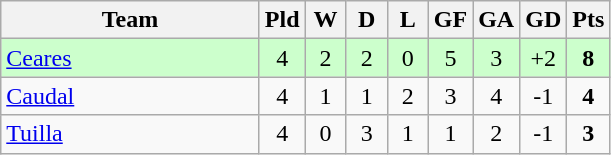<table class="wikitable" style="text-align: center;">
<tr>
<th width=165>Team</th>
<th width=20>Pld</th>
<th width=20>W</th>
<th width=20>D</th>
<th width=20>L</th>
<th width=20>GF</th>
<th width=20>GA</th>
<th width=20>GD</th>
<th width=20>Pts</th>
</tr>
<tr bgcolor=#ccffcc>
<td align=left><a href='#'>Ceares</a></td>
<td>4</td>
<td>2</td>
<td>2</td>
<td>0</td>
<td>5</td>
<td>3</td>
<td>+2</td>
<td><strong>8</strong></td>
</tr>
<tr>
<td align=left><a href='#'>Caudal</a></td>
<td>4</td>
<td>1</td>
<td>1</td>
<td>2</td>
<td>3</td>
<td>4</td>
<td>-1</td>
<td><strong>4</strong></td>
</tr>
<tr>
<td align=left><a href='#'>Tuilla</a></td>
<td>4</td>
<td>0</td>
<td>3</td>
<td>1</td>
<td>1</td>
<td>2</td>
<td>-1</td>
<td><strong>3</strong></td>
</tr>
</table>
